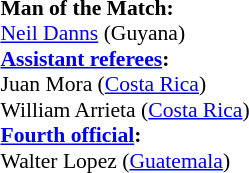<table width=50% style="font-size:90%">
<tr>
<td><br><strong>Man of the Match:</strong>
<br><a href='#'>Neil Danns</a> (Guyana)<br><strong><a href='#'>Assistant referees</a>:</strong>
<br>Juan Mora (<a href='#'>Costa Rica</a>)
<br>William Arrieta (<a href='#'>Costa Rica</a>)
<br><strong><a href='#'>Fourth official</a>:</strong>
<br>Walter Lopez (<a href='#'>Guatemala</a>)</td>
</tr>
</table>
